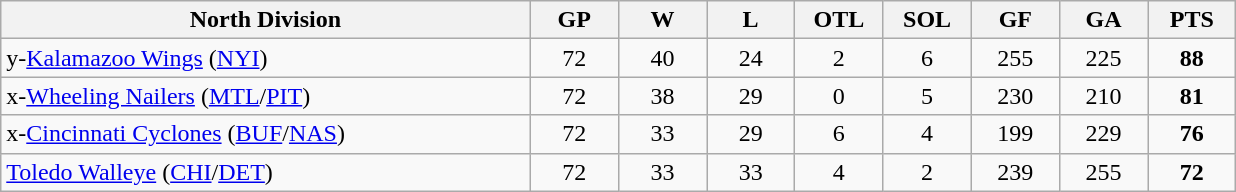<table class="wikitable" style="text-align:center">
<tr>
<th bgcolor="#DDDDFF" width="30%">North Division</th>
<th bgcolor="#DDDDFF" width="5%">GP</th>
<th bgcolor="#DDDDFF" width="5%">W</th>
<th bgcolor="#DDDDFF" width="5%">L</th>
<th bgcolor="#DDDDFF" width="5%">OTL</th>
<th bgcolor="#DDDDFF" width="5%">SOL</th>
<th bgcolor="#DDDDFF" width="5%">GF</th>
<th bgcolor="#DDDDFF" width="5%">GA</th>
<th bgcolor="#DDDDFF" width="5%">PTS</th>
</tr>
<tr>
<td align=left>y-<a href='#'>Kalamazoo Wings</a> (<a href='#'>NYI</a>)</td>
<td>72</td>
<td>40</td>
<td>24</td>
<td>2</td>
<td>6</td>
<td>255</td>
<td>225</td>
<td><strong>88</strong></td>
</tr>
<tr>
<td align=left>x-<a href='#'>Wheeling Nailers</a> (<a href='#'>MTL</a>/<a href='#'>PIT</a>)</td>
<td>72</td>
<td>38</td>
<td>29</td>
<td>0</td>
<td>5</td>
<td>230</td>
<td>210</td>
<td><strong>81</strong></td>
</tr>
<tr>
<td align=left>x-<a href='#'>Cincinnati Cyclones</a> (<a href='#'>BUF</a>/<a href='#'>NAS</a>)</td>
<td>72</td>
<td>33</td>
<td>29</td>
<td>6</td>
<td>4</td>
<td>199</td>
<td>229</td>
<td><strong>76</strong></td>
</tr>
<tr>
<td align=left><a href='#'>Toledo Walleye</a> (<a href='#'>CHI</a>/<a href='#'>DET</a>)</td>
<td>72</td>
<td>33</td>
<td>33</td>
<td>4</td>
<td>2</td>
<td>239</td>
<td>255</td>
<td><strong>72</strong></td>
</tr>
</table>
